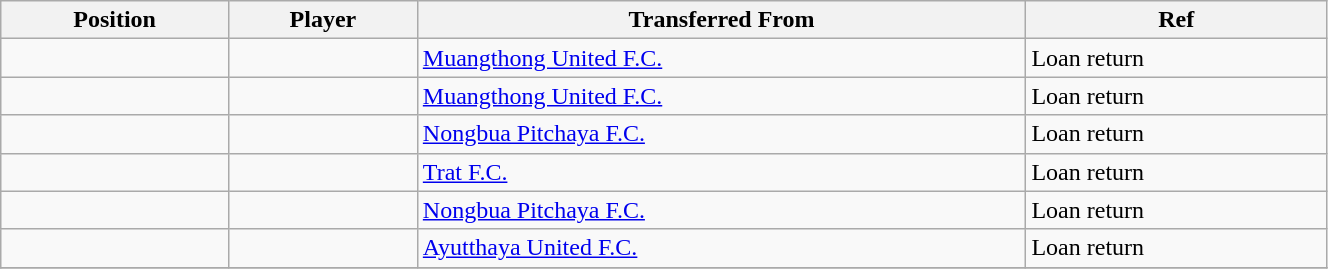<table class="wikitable sortable" style="width:70%; text-align:center; font-size:100%; text-align:left;">
<tr>
<th><strong>Position</strong></th>
<th><strong>Player</strong></th>
<th><strong>Transferred From</strong></th>
<th><strong>Ref</strong></th>
</tr>
<tr>
<td></td>
<td></td>
<td> <a href='#'>Muangthong United F.C.</a></td>
<td>Loan return</td>
</tr>
<tr>
<td></td>
<td></td>
<td> <a href='#'>Muangthong United F.C.</a></td>
<td>Loan return</td>
</tr>
<tr>
<td></td>
<td></td>
<td> <a href='#'>Nongbua Pitchaya F.C.</a></td>
<td>Loan return</td>
</tr>
<tr>
<td></td>
<td></td>
<td> <a href='#'>Trat F.C.</a></td>
<td>Loan return</td>
</tr>
<tr>
<td></td>
<td></td>
<td> <a href='#'>Nongbua Pitchaya F.C.</a></td>
<td>Loan return</td>
</tr>
<tr>
<td></td>
<td></td>
<td> <a href='#'>Ayutthaya United F.C.</a></td>
<td>Loan return</td>
</tr>
<tr>
</tr>
</table>
